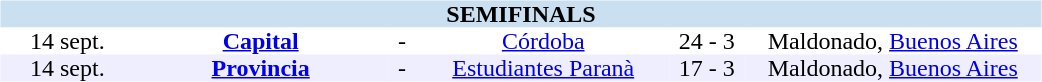<table table width=700>
<tr>
<td width=700 valign="top"><br><table border=0 cellspacing=0 cellpadding=0 style="font-size: 100%; border-collapse: collapse;" width=100%>
<tr bgcolor="#CADFF0">
<td style="font-size:100%"; align="center" colspan="6"><strong>SEMIFINALS</strong></td>
</tr>
<tr align=center bgcolor=#FFFFFF>
<td width=90>14 sept.</td>
<td width=170><strong><a href='#'>Capital</a></strong></td>
<td width=20>-</td>
<td width=170><a href='#'>Córdoba</a></td>
<td width=50>24 - 3</td>
<td width=200>Maldonado, <a href='#'>Buenos Aires</a></td>
</tr>
<tr align=center bgcolor=#EEEEFF>
<td width=90>14 sept.</td>
<td width=170><strong><a href='#'>Provincia</a></strong></td>
<td width=20>-</td>
<td width=170><a href='#'>Estudiantes Paranà</a></td>
<td width=50>17 - 3</td>
<td width=200>Maldonado, <a href='#'>Buenos Aires</a></td>
</tr>
</table>
</td>
</tr>
</table>
